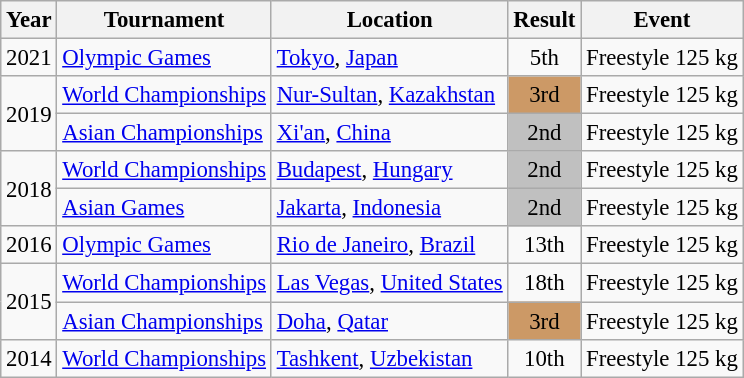<table class="wikitable" style="font-size:95%;">
<tr>
<th>Year</th>
<th>Tournament</th>
<th>Location</th>
<th>Result</th>
<th>Event</th>
</tr>
<tr>
<td>2021</td>
<td><a href='#'>Olympic Games</a></td>
<td><a href='#'>Tokyo</a>, <a href='#'>Japan</a></td>
<td align="center">5th</td>
<td>Freestyle 125 kg</td>
</tr>
<tr>
<td rowspan="2">2019</td>
<td><a href='#'>World Championships</a></td>
<td><a href='#'>Nur-Sultan</a>, <a href='#'>Kazakhstan</a></td>
<td align="center" bgcolor="cc9966">3rd</td>
<td>Freestyle 125 kg</td>
</tr>
<tr>
<td><a href='#'>Asian Championships</a></td>
<td><a href='#'>Xi'an</a>, <a href='#'>China</a></td>
<td align="center" bgcolor="silver">2nd</td>
<td>Freestyle 125 kg</td>
</tr>
<tr>
<td rowspan="2">2018</td>
<td><a href='#'>World Championships</a></td>
<td><a href='#'>Budapest</a>, <a href='#'>Hungary</a></td>
<td align="center" bgcolor="silver">2nd</td>
<td>Freestyle 125 kg</td>
</tr>
<tr>
<td><a href='#'>Asian Games</a></td>
<td><a href='#'>Jakarta</a>, <a href='#'>Indonesia</a></td>
<td align="center" bgcolor="silver">2nd</td>
<td>Freestyle 125 kg</td>
</tr>
<tr>
<td>2016</td>
<td><a href='#'>Olympic Games</a></td>
<td><a href='#'>Rio de Janeiro</a>, <a href='#'>Brazil</a></td>
<td align="center">13th</td>
<td>Freestyle 125 kg</td>
</tr>
<tr>
<td rowspan="2">2015</td>
<td><a href='#'>World Championships</a></td>
<td><a href='#'>Las Vegas</a>, <a href='#'>United States</a></td>
<td align="center">18th</td>
<td>Freestyle 125 kg</td>
</tr>
<tr>
<td><a href='#'>Asian Championships</a></td>
<td><a href='#'>Doha</a>, <a href='#'>Qatar</a></td>
<td align="center" bgcolor="cc9966">3rd</td>
<td>Freestyle 125 kg</td>
</tr>
<tr>
<td>2014</td>
<td><a href='#'>World Championships</a></td>
<td><a href='#'>Tashkent</a>, <a href='#'>Uzbekistan</a></td>
<td align="center">10th</td>
<td>Freestyle 125 kg</td>
</tr>
</table>
